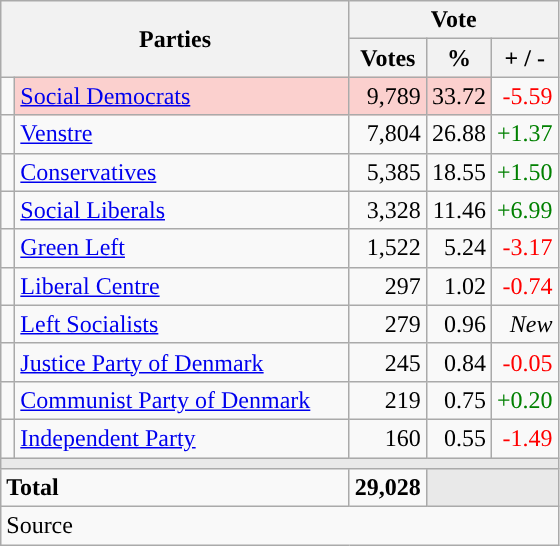<table class="wikitable" style="text-align:right;">
<tr>
<th style="text-align:centre;" rowspan="2" colspan="2" width="225">Parties</th>
<th colspan="3">Vote</th>
</tr>
<tr>
<th width="15">Votes</th>
<th width="15">%</th>
<th width="15">+ / -</th>
</tr>
<tr>
<td width="2" style="color:inherit;background:"></td>
<td bgcolor=#fbd0ce  align="left"><a href='#'>Social Democrats</a></td>
<td bgcolor=#fbd0ce>9,789</td>
<td bgcolor=#fbd0ce>33.72</td>
<td style=color:red;>-5.59</td>
</tr>
<tr>
<td width="2" style="color:inherit;background:"></td>
<td align="left"><a href='#'>Venstre</a></td>
<td>7,804</td>
<td>26.88</td>
<td style=color:green;>+1.37</td>
</tr>
<tr>
<td width="2" style="color:inherit;background:"></td>
<td align="left"><a href='#'>Conservatives</a></td>
<td>5,385</td>
<td>18.55</td>
<td style=color:green;>+1.50</td>
</tr>
<tr>
<td width="2" style="color:inherit;background:"></td>
<td align="left"><a href='#'>Social Liberals</a></td>
<td>3,328</td>
<td>11.46</td>
<td style=color:green;>+6.99</td>
</tr>
<tr>
<td width="2" style="color:inherit;background:"></td>
<td align="left"><a href='#'>Green Left</a></td>
<td>1,522</td>
<td>5.24</td>
<td style=color:red;>-3.17</td>
</tr>
<tr>
<td width="2" style="color:inherit;background:"></td>
<td align="left"><a href='#'>Liberal Centre</a></td>
<td>297</td>
<td>1.02</td>
<td style=color:red;>-0.74</td>
</tr>
<tr>
<td width="2" style="color:inherit;background:"></td>
<td align="left"><a href='#'>Left Socialists</a></td>
<td>279</td>
<td>0.96</td>
<td><em>New</em></td>
</tr>
<tr>
<td width="2" style="color:inherit;background:"></td>
<td align="left"><a href='#'>Justice Party of Denmark</a></td>
<td>245</td>
<td>0.84</td>
<td style=color:red;>-0.05</td>
</tr>
<tr>
<td width="2" style="color:inherit;background:"></td>
<td align="left"><a href='#'>Communist Party of Denmark</a></td>
<td>219</td>
<td>0.75</td>
<td style=color:green;>+0.20</td>
</tr>
<tr>
<td width="2" style="color:inherit;background:"></td>
<td align="left"><a href='#'>Independent Party</a></td>
<td>160</td>
<td>0.55</td>
<td style=color:red;>-1.49</td>
</tr>
<tr>
<td colspan="7" bgcolor="#E9E9E9"></td>
</tr>
<tr>
<td align="left" colspan="2"><strong>Total</strong></td>
<td><strong>29,028</strong></td>
<td bgcolor="#E9E9E9" colspan="2"></td>
</tr>
<tr>
<td align="left" colspan="6">Source</td>
</tr>
</table>
